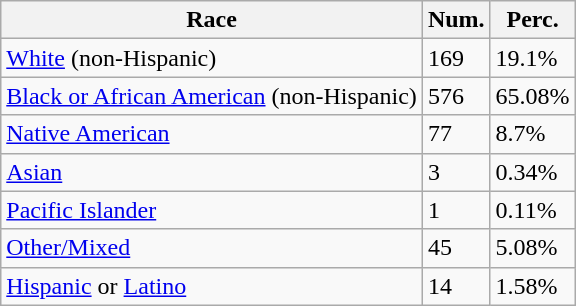<table class="wikitable">
<tr>
<th>Race</th>
<th>Num.</th>
<th>Perc.</th>
</tr>
<tr>
<td><a href='#'>White</a> (non-Hispanic)</td>
<td>169</td>
<td>19.1%</td>
</tr>
<tr>
<td><a href='#'>Black or African American</a> (non-Hispanic)</td>
<td>576</td>
<td>65.08%</td>
</tr>
<tr>
<td><a href='#'>Native American</a></td>
<td>77</td>
<td>8.7%</td>
</tr>
<tr>
<td><a href='#'>Asian</a></td>
<td>3</td>
<td>0.34%</td>
</tr>
<tr>
<td><a href='#'>Pacific Islander</a></td>
<td>1</td>
<td>0.11%</td>
</tr>
<tr>
<td><a href='#'>Other/Mixed</a></td>
<td>45</td>
<td>5.08%</td>
</tr>
<tr>
<td><a href='#'>Hispanic</a> or <a href='#'>Latino</a></td>
<td>14</td>
<td>1.58%</td>
</tr>
</table>
